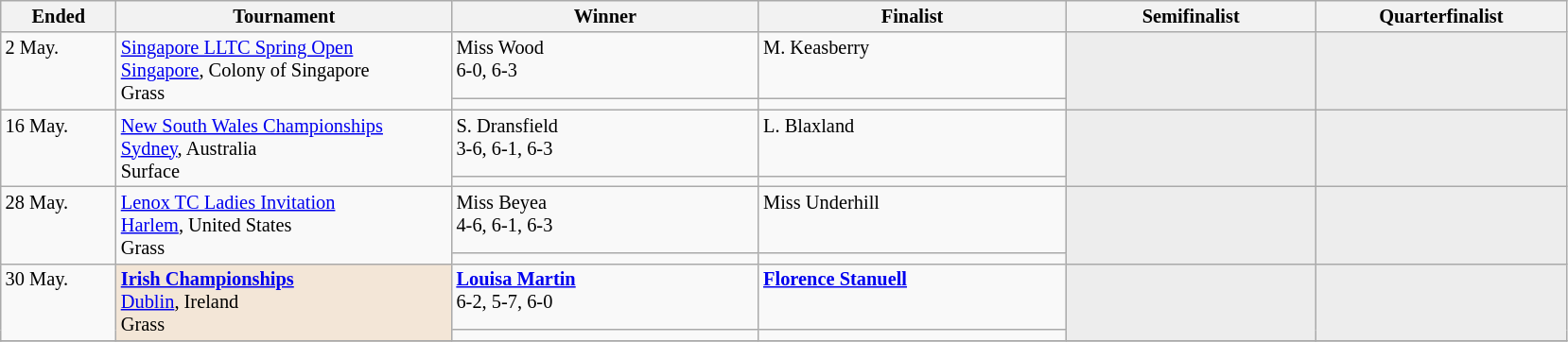<table class="wikitable" style="font-size:85%;">
<tr>
<th width="75">Ended</th>
<th width="230">Tournament</th>
<th width="210">Winner</th>
<th width="210">Finalist</th>
<th width="170">Semifinalist</th>
<th width="170">Quarterfinalist</th>
</tr>
<tr valign=top>
<td rowspan=2>2 May.</td>
<td rowspan=2><a href='#'>Singapore LLTC Spring Open</a><br><a href='#'>Singapore</a>, Colony of Singapore<br>Grass</td>
<td>  Miss Wood<br>6-0, 6-3</td>
<td>    M. Keasberry</td>
<td style="background:#ededed;" rowspan=2></td>
<td style="background:#ededed;" rowspan=2></td>
</tr>
<tr valign=top>
<td></td>
<td></td>
</tr>
<tr valign=top>
<td rowspan=2>16 May.</td>
<td rowspan="2"><a href='#'>New South Wales Championships</a><br><a href='#'>Sydney</a>, Australia<br>Surface</td>
<td> S. Dransfield<br>3-6, 6-1, 6-3</td>
<td> L. Blaxland</td>
<td style="background:#ededed;" rowspan=2></td>
<td style="background:#ededed;" rowspan=2></td>
</tr>
<tr valign=top>
<td></td>
<td></td>
</tr>
<tr valign=top>
<td rowspan=2>28 May.</td>
<td rowspan=2><a href='#'>Lenox TC Ladies Invitation</a><br><a href='#'>Harlem</a>, United States<br>Grass</td>
<td> Miss Beyea<br>4-6, 6-1, 6-3</td>
<td> Miss Underhill</td>
<td style="background:#ededed;" rowspan=2></td>
<td style="background:#ededed;" rowspan=2></td>
</tr>
<tr valign=top>
<td></td>
<td></td>
</tr>
<tr valign=top>
<td rowspan=2>30 May.</td>
<td style="background:#f3e6d7;" rowspan="2"><strong><a href='#'>Irish Championships</a></strong><br><a href='#'>Dublin</a>, Ireland<br>Grass</td>
<td> <strong><a href='#'>Louisa Martin</a></strong><br>6-2, 5-7, 6-0</td>
<td>  <strong><a href='#'>Florence Stanuell</a></strong></td>
<td style="background:#ededed;" rowspan=2></td>
<td style="background:#ededed;" rowspan=2></td>
</tr>
<tr valign=top>
<td></td>
<td></td>
</tr>
<tr valign=top>
</tr>
</table>
